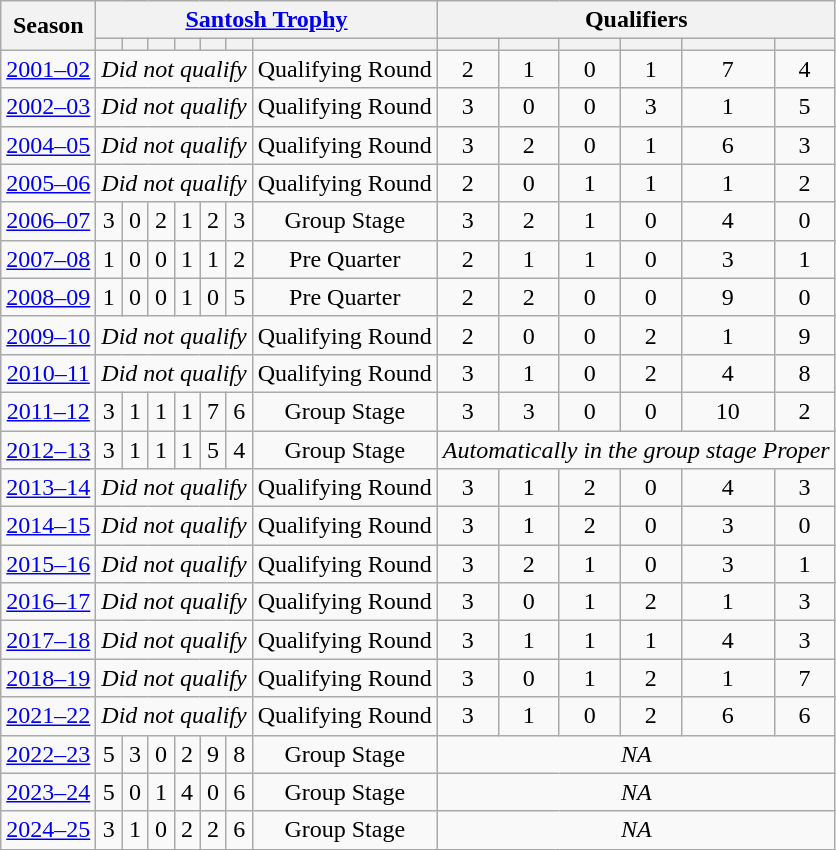<table class="wikitable sortable" style="text-align: center">
<tr>
<th scope="col" rowspan="2">Season</th>
<th colspan=7 class="unsortable"><a href='#'>Santosh Trophy</a></th>
<th colspan=6 class="unsortable"><strong>Qualifiers</strong></th>
</tr>
<tr>
<th></th>
<th></th>
<th></th>
<th></th>
<th></th>
<th></th>
<th></th>
<th></th>
<th></th>
<th></th>
<th></th>
<th></th>
<th></th>
</tr>
<tr style=>
<td><a href='#'>2001–02</a></td>
<td colspan=6 rowspan=1><em>Did not qualify</em></td>
<td>Qualifying Round</td>
<td>2</td>
<td>1</td>
<td>0</td>
<td>1</td>
<td>7</td>
<td>4</td>
</tr>
<tr style=>
<td><a href='#'>2002–03</a></td>
<td colspan=6 rowspan=1><em>Did not qualify</em></td>
<td>Qualifying Round</td>
<td>3</td>
<td>0</td>
<td>0</td>
<td>3</td>
<td>1</td>
<td>5</td>
</tr>
<tr style=>
<td><a href='#'>2004–05</a></td>
<td colspan=6 rowspan=1><em>Did not qualify</em></td>
<td>Qualifying Round</td>
<td>3</td>
<td>2</td>
<td>0</td>
<td>1</td>
<td>6</td>
<td>3</td>
</tr>
<tr style=>
<td><a href='#'>2005–06</a></td>
<td colspan=6 rowspan=1><em>Did not qualify</em></td>
<td>Qualifying Round</td>
<td>2</td>
<td>0</td>
<td>1</td>
<td>1</td>
<td>1</td>
<td>2</td>
</tr>
<tr style=>
<td><a href='#'>2006–07</a></td>
<td>3</td>
<td>0</td>
<td>2</td>
<td>1</td>
<td>2</td>
<td>3</td>
<td>Group Stage</td>
<td>3</td>
<td>2</td>
<td>1</td>
<td>0</td>
<td>4</td>
<td>0</td>
</tr>
<tr style=>
<td><a href='#'>2007–08</a></td>
<td>1</td>
<td>0</td>
<td>0</td>
<td>1</td>
<td>1</td>
<td>2</td>
<td>Pre Quarter</td>
<td>2</td>
<td>1</td>
<td>1</td>
<td>0</td>
<td>3</td>
<td>1</td>
</tr>
<tr style=>
<td><a href='#'>2008–09</a></td>
<td>1</td>
<td>0</td>
<td>0</td>
<td>1</td>
<td>0</td>
<td>5</td>
<td>Pre Quarter</td>
<td>2</td>
<td>2</td>
<td>0</td>
<td>0</td>
<td>9</td>
<td>0</td>
</tr>
<tr style=>
<td><a href='#'>2009–10</a></td>
<td colspan=6 rowspan=1><em>Did not qualify</em></td>
<td>Qualifying Round</td>
<td>2</td>
<td>0</td>
<td>0</td>
<td>2</td>
<td>1</td>
<td>9</td>
</tr>
<tr style=>
<td><a href='#'>2010–11</a></td>
<td colspan=6 rowspan=1><em>Did not qualify</em></td>
<td>Qualifying Round</td>
<td>3</td>
<td>1</td>
<td>0</td>
<td>2</td>
<td>4</td>
<td>8</td>
</tr>
<tr style=>
<td><a href='#'>2011–12</a></td>
<td>3</td>
<td>1</td>
<td>1</td>
<td>1</td>
<td>7</td>
<td>6</td>
<td>Group Stage</td>
<td>3</td>
<td>3</td>
<td>0</td>
<td>0</td>
<td>10</td>
<td>2</td>
</tr>
<tr style=>
<td><a href='#'>2012–13</a></td>
<td>3</td>
<td>1</td>
<td>1</td>
<td>1</td>
<td>5</td>
<td>4</td>
<td>Group Stage</td>
<td colspan=6 rowspan=1><em>Automatically in the group stage Proper</em></td>
</tr>
<tr style=>
<td><a href='#'>2013–14</a></td>
<td colspan=6 rowspan=1><em>Did not qualify</em></td>
<td>Qualifying Round</td>
<td>3</td>
<td>1</td>
<td>2</td>
<td>0</td>
<td>4</td>
<td>3</td>
</tr>
<tr style=>
<td><a href='#'>2014–15</a></td>
<td colspan=6 rowspan=1><em>Did not qualify</em></td>
<td>Qualifying Round</td>
<td>3</td>
<td>1</td>
<td>2</td>
<td>0</td>
<td>3</td>
<td>0</td>
</tr>
<tr style=>
<td><a href='#'>2015–16</a></td>
<td colspan=6 rowspan=1><em>Did not qualify</em></td>
<td>Qualifying Round</td>
<td>3</td>
<td>2</td>
<td>1</td>
<td>0</td>
<td>3</td>
<td>1</td>
</tr>
<tr style=>
<td><a href='#'>2016–17</a></td>
<td colspan=6 rowspan=1><em>Did not qualify</em></td>
<td>Qualifying Round</td>
<td>3</td>
<td>0</td>
<td>1</td>
<td>2</td>
<td>1</td>
<td>3</td>
</tr>
<tr style=>
<td><a href='#'>2017–18</a></td>
<td colspan=6 rowspan=1><em>Did not qualify</em></td>
<td>Qualifying Round</td>
<td>3</td>
<td>1</td>
<td>1</td>
<td>1</td>
<td>4</td>
<td>3</td>
</tr>
<tr style=>
<td><a href='#'>2018–19</a></td>
<td colspan=6 rowspan=1><em>Did not qualify</em></td>
<td>Qualifying Round</td>
<td>3</td>
<td>0</td>
<td>1</td>
<td>2</td>
<td>1</td>
<td>7</td>
</tr>
<tr style=>
<td><a href='#'>2021–22</a></td>
<td colspan=6 rowspan=1><em>Did not qualify</em></td>
<td>Qualifying Round</td>
<td>3</td>
<td>1</td>
<td>0</td>
<td>2</td>
<td>6</td>
<td>6</td>
</tr>
<tr style=>
<td><a href='#'>2022–23</a></td>
<td>5</td>
<td>3</td>
<td>0</td>
<td>2</td>
<td>9</td>
<td>8</td>
<td>Group Stage</td>
<td colspan=6 rowspan=1><em>NA</em></td>
</tr>
<tr style=>
<td><a href='#'>2023–24</a></td>
<td>5</td>
<td>0</td>
<td>1</td>
<td>4</td>
<td>0</td>
<td>6</td>
<td>Group Stage</td>
<td colspan=6 rowspan=1><em>NA</em></td>
</tr>
<tr style=>
<td><a href='#'>2024–25</a></td>
<td>3</td>
<td>1</td>
<td>0</td>
<td>2</td>
<td>2</td>
<td>6</td>
<td>Group Stage</td>
<td colspan=6 rowspan=1><em>NA</em></td>
</tr>
</table>
